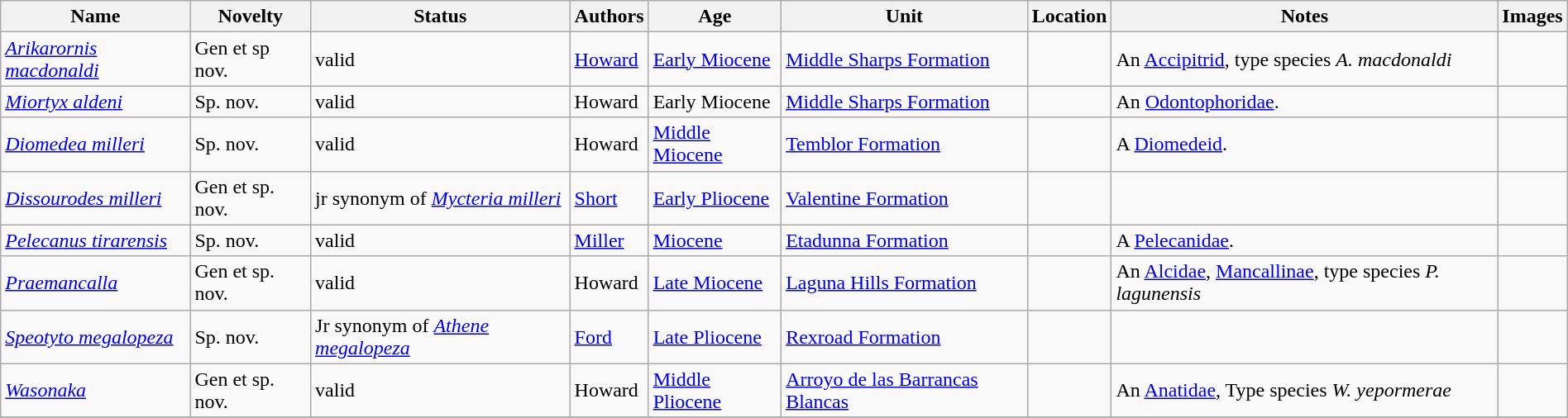<table class="wikitable sortable" align="center" width="100%">
<tr>
<th>Name</th>
<th>Novelty</th>
<th>Status</th>
<th>Authors</th>
<th>Age</th>
<th>Unit</th>
<th>Location</th>
<th>Notes</th>
<th>Images</th>
</tr>
<tr>
<td><em><a href='#'>Arikarornis macdonaldi</a></em> </td>
<td>Gen et sp nov.</td>
<td>valid</td>
<td><a href='#'>Howard</a></td>
<td><a href='#'>Early Miocene</a></td>
<td><a href='#'>Middle Sharps Formation</a></td>
<td></td>
<td>An <a href='#'>Accipitrid</a>, type species <em>A. macdonaldi</em></td>
<td></td>
</tr>
<tr>
<td><em><a href='#'>Miortyx aldeni</a></em> </td>
<td>Sp. nov.</td>
<td>valid</td>
<td>Howard</td>
<td>Early Miocene</td>
<td><a href='#'>Middle Sharps Formation</a></td>
<td></td>
<td>An <a href='#'>Odontophoridae</a>.</td>
<td></td>
</tr>
<tr>
<td><em><a href='#'>Diomedea milleri</a></em> </td>
<td>Sp. nov.</td>
<td>valid</td>
<td>Howard</td>
<td><a href='#'>Middle Miocene</a></td>
<td><a href='#'>Temblor Formation</a></td>
<td></td>
<td>A <a href='#'>Diomedeid</a>.</td>
<td></td>
</tr>
<tr>
<td><em><a href='#'>Dissourodes milleri</a></em> </td>
<td>Gen et sp. nov.</td>
<td>jr synonym of <em><a href='#'>Mycteria milleri</a></em></td>
<td><a href='#'>Short</a></td>
<td><a href='#'>Early Pliocene</a></td>
<td><a href='#'>Valentine Formation</a></td>
<td></td>
<td></td>
<td></td>
</tr>
<tr>
<td><em><a href='#'>Pelecanus tirarensis</a></em> </td>
<td>Sp. nov.</td>
<td>valid</td>
<td><a href='#'>Miller</a></td>
<td><a href='#'>Miocene</a></td>
<td><a href='#'>Etadunna Formation</a></td>
<td></td>
<td>A <a href='#'>Pelecanidae</a>.</td>
<td></td>
</tr>
<tr>
<td><em><a href='#'>Praemancalla</a></em> </td>
<td>Gen et sp. nov.</td>
<td>valid</td>
<td>Howard</td>
<td><a href='#'>Late Miocene</a></td>
<td><a href='#'>Laguna Hills Formation</a></td>
<td></td>
<td>An <a href='#'>Alcidae</a>, <a href='#'>Mancallinae</a>, type species <em>P. lagunensis</em></td>
<td></td>
</tr>
<tr>
<td><em><a href='#'>Speotyto megalopeza</a></em> </td>
<td>Sp. nov.</td>
<td>Jr synonym of <em><a href='#'>Athene megalopeza</a></em></td>
<td><a href='#'>Ford</a></td>
<td><a href='#'>Late Pliocene</a></td>
<td><a href='#'>Rexroad Formation</a></td>
<td></td>
<td></td>
<td></td>
</tr>
<tr>
<td><em><a href='#'>Wasonaka</a></em> </td>
<td>Gen et sp. nov.</td>
<td>valid</td>
<td>Howard</td>
<td><a href='#'>Middle Pliocene</a></td>
<td><a href='#'>Arroyo de las Barrancas Blancas</a></td>
<td></td>
<td>An <a href='#'>Anatidae</a>, Type species <em>W. yepormerae</em></td>
<td></td>
</tr>
<tr>
</tr>
</table>
